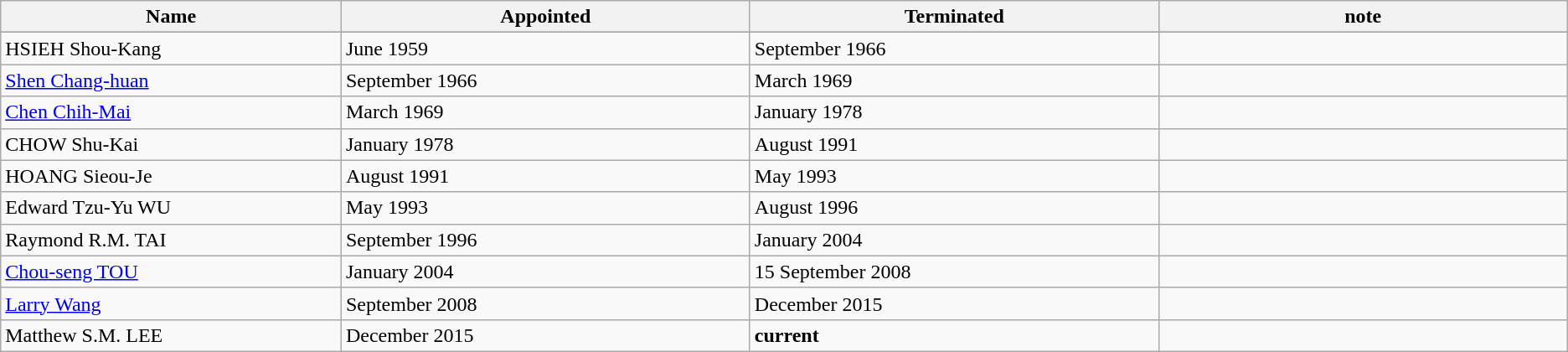<table class="wikitable">
<tr>
<th width=10%>Name</th>
<th width=12%>Appointed</th>
<th width=12%>Terminated</th>
<th width=12%>note</th>
</tr>
<tr>
</tr>
<tr>
<td>HSIEH Shou-Kang</td>
<td>June 1959</td>
<td>September 1966</td>
<td></td>
</tr>
<tr>
<td><a href='#'>Shen Chang-huan</a></td>
<td>September 1966</td>
<td>March 1969</td>
<td></td>
</tr>
<tr>
<td><a href='#'>Chen Chih-Mai</a></td>
<td>March 1969</td>
<td>January 1978</td>
<td></td>
</tr>
<tr>
<td>CHOW Shu-Kai</td>
<td>January 1978</td>
<td>August 1991</td>
<td></td>
</tr>
<tr>
<td>HOANG Sieou-Je</td>
<td>August 1991</td>
<td>May 1993</td>
<td></td>
</tr>
<tr>
<td>Edward Tzu-Yu WU</td>
<td>May 1993</td>
<td>August 1996</td>
<td></td>
</tr>
<tr>
<td>Raymond R.M. TAI</td>
<td>September 1996</td>
<td>January 2004</td>
<td></td>
</tr>
<tr>
<td><a href='#'>Chou-seng TOU</a></td>
<td>January 2004</td>
<td>15 September 2008</td>
<td></td>
</tr>
<tr>
<td><a href='#'>Larry Wang</a></td>
<td>September 2008</td>
<td>December 2015</td>
<td></td>
</tr>
<tr>
<td>Matthew S.M. LEE</td>
<td>December 2015</td>
<td><strong>current</strong></td>
<td></td>
</tr>
</table>
